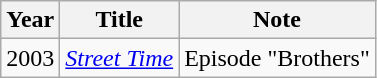<table class="wikitable">
<tr>
<th>Year</th>
<th>Title</th>
<th>Note</th>
</tr>
<tr>
<td>2003</td>
<td><em><a href='#'>Street Time</a></em></td>
<td>Episode "Brothers"</td>
</tr>
</table>
